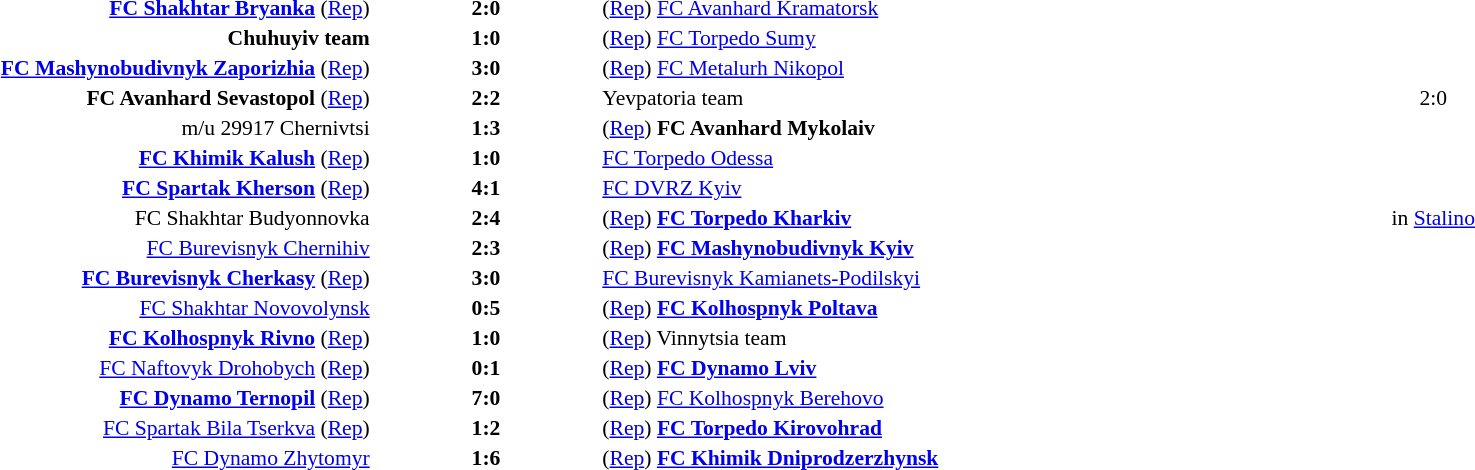<table width=100% cellspacing=1>
<tr>
<th width=20%></th>
<th width=12%></th>
<th width=20%></th>
<th></th>
</tr>
<tr style=font-size:90%>
<td align=right><strong><a href='#'>FC Shakhtar Bryanka</a></strong> (<a href='#'>Rep</a>)</td>
<td align=center><strong>2:0</strong></td>
<td>(<a href='#'>Rep</a>) <a href='#'>FC Avanhard Kramatorsk</a></td>
<td align=center></td>
</tr>
<tr style=font-size:90%>
<td align=right><strong>Chuhuyiv team</strong></td>
<td align=center><strong>1:0</strong></td>
<td>(<a href='#'>Rep</a>) <a href='#'>FC Torpedo Sumy</a></td>
<td></td>
</tr>
<tr style=font-size:90%>
<td align=right><strong><a href='#'>FC Mashynobudivnyk Zaporizhia</a></strong> (<a href='#'>Rep</a>)</td>
<td align=center><strong>3:0</strong></td>
<td>(<a href='#'>Rep</a>) <a href='#'>FC Metalurh Nikopol</a></td>
<td></td>
</tr>
<tr style=font-size:90%>
<td align=right><strong>FC Avanhard Sevastopol</strong> (<a href='#'>Rep</a>)</td>
<td align=center><strong>2:2</strong></td>
<td>Yevpatoria team</td>
<td align=center>2:0 </td>
</tr>
<tr style=font-size:90%>
<td align=right>m/u 29917 Chernivtsi</td>
<td align=center><strong>1:3</strong></td>
<td>(<a href='#'>Rep</a>) <strong>FC Avanhard Mykolaiv</strong></td>
<td></td>
</tr>
<tr style=font-size:90%>
<td align=right><strong><a href='#'>FC Khimik Kalush</a></strong> (<a href='#'>Rep</a>)</td>
<td align=center><strong>1:0</strong></td>
<td><a href='#'>FC Torpedo Odessa</a></td>
<td></td>
</tr>
<tr style=font-size:90%>
<td align=right><strong><a href='#'>FC Spartak Kherson</a></strong> (<a href='#'>Rep</a>)</td>
<td align=center><strong>4:1</strong></td>
<td><a href='#'>FC DVRZ Kyiv</a></td>
<td></td>
</tr>
<tr style=font-size:90%>
<td align=right>FC Shakhtar Budyonnovka</td>
<td align=center><strong>2:4</strong></td>
<td>(<a href='#'>Rep</a>) <strong><a href='#'>FC Torpedo Kharkiv</a></strong></td>
<td align=center>in <a href='#'>Stalino</a></td>
</tr>
<tr style=font-size:90%>
<td align=right><a href='#'>FC Burevisnyk Chernihiv</a></td>
<td align=center><strong>2:3</strong></td>
<td>(<a href='#'>Rep</a>) <strong><a href='#'>FC Mashynobudivnyk Kyiv</a></strong></td>
<td align=center></td>
</tr>
<tr style=font-size:90%>
<td align=right><strong><a href='#'>FC Burevisnyk Cherkasy</a></strong> (<a href='#'>Rep</a>)</td>
<td align=center><strong>3:0</strong></td>
<td><a href='#'>FC Burevisnyk Kamianets-Podilskyi</a></td>
<td align=center></td>
</tr>
<tr style=font-size:90%>
<td align=right><a href='#'>FC Shakhtar Novovolynsk</a></td>
<td align=center><strong>0:5</strong></td>
<td>(<a href='#'>Rep</a>) <strong><a href='#'>FC Kolhospnyk Poltava</a></strong></td>
<td align=center></td>
</tr>
<tr style=font-size:90%>
<td align=right><strong><a href='#'>FC Kolhospnyk Rivno</a></strong> (<a href='#'>Rep</a>)</td>
<td align=center><strong>1:0</strong></td>
<td>(<a href='#'>Rep</a>) Vinnytsia team</td>
<td align=center></td>
</tr>
<tr style=font-size:90%>
<td align=right><a href='#'>FC Naftovyk Drohobych</a> (<a href='#'>Rep</a>)</td>
<td align=center><strong>0:1</strong></td>
<td>(<a href='#'>Rep</a>) <strong><a href='#'>FC Dynamo Lviv</a></strong></td>
<td align=center></td>
</tr>
<tr style=font-size:90%>
<td align=right><strong><a href='#'>FC Dynamo Ternopil</a></strong> (<a href='#'>Rep</a>)</td>
<td align=center><strong>7:0</strong></td>
<td>(<a href='#'>Rep</a>) <a href='#'>FC Kolhospnyk Berehovo</a></td>
<td align=center></td>
</tr>
<tr style=font-size:90%>
<td align=right><a href='#'>FC Spartak Bila Tserkva</a> (<a href='#'>Rep</a>)</td>
<td align=center><strong>1:2</strong></td>
<td>(<a href='#'>Rep</a>) <strong><a href='#'>FC Torpedo Kirovohrad</a></strong></td>
<td align=center></td>
</tr>
<tr style=font-size:90%>
<td align=right><a href='#'>FC Dynamo Zhytomyr</a></td>
<td align=center><strong>1:6</strong></td>
<td>(<a href='#'>Rep</a>) <strong><a href='#'>FC Khimik Dniprodzerzhynsk</a></strong></td>
<td align=center></td>
</tr>
</table>
